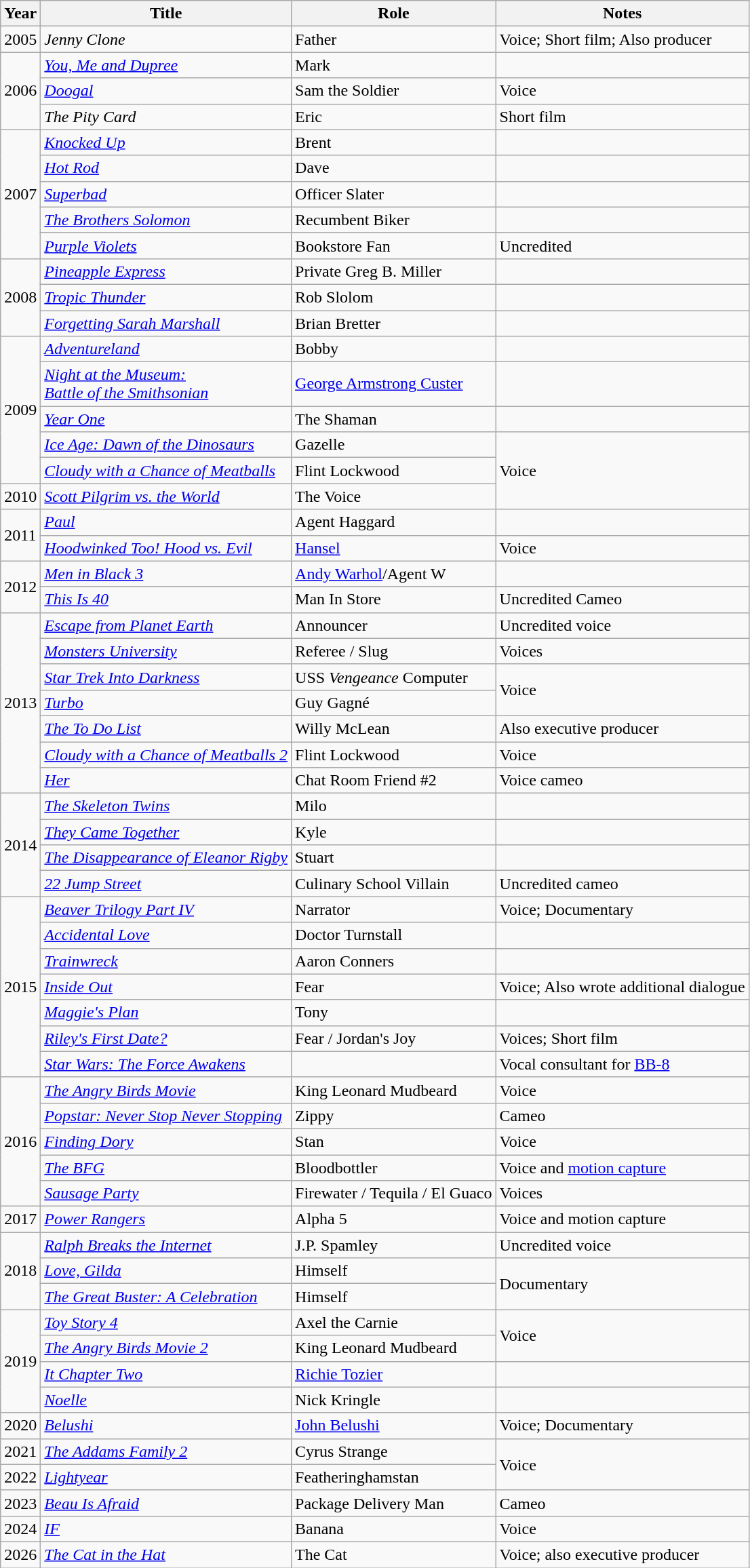<table class="wikitable sortable">
<tr>
<th>Year</th>
<th>Title</th>
<th>Role</th>
<th>Notes</th>
</tr>
<tr>
<td>2005</td>
<td><em>Jenny Clone</em></td>
<td>Father</td>
<td>Voice; Short film; Also producer</td>
</tr>
<tr>
<td rowspan="3">2006</td>
<td><em><a href='#'>You, Me and Dupree</a></em></td>
<td>Mark</td>
<td></td>
</tr>
<tr>
<td><em><a href='#'>Doogal</a></em></td>
<td>Sam the Soldier</td>
<td>Voice</td>
</tr>
<tr>
<td><em>The Pity Card</em></td>
<td>Eric</td>
<td>Short film</td>
</tr>
<tr>
<td rowspan="5">2007</td>
<td><em><a href='#'>Knocked Up</a></em></td>
<td>Brent</td>
<td></td>
</tr>
<tr>
<td><em><a href='#'>Hot Rod</a></em></td>
<td>Dave</td>
<td></td>
</tr>
<tr>
<td><em><a href='#'>Superbad</a></em></td>
<td>Officer Slater</td>
<td></td>
</tr>
<tr>
<td><em><a href='#'>The Brothers Solomon</a></em></td>
<td>Recumbent Biker</td>
<td></td>
</tr>
<tr>
<td><em><a href='#'>Purple Violets</a></em></td>
<td>Bookstore Fan</td>
<td>Uncredited</td>
</tr>
<tr>
<td rowspan="3">2008</td>
<td><em><a href='#'>Pineapple Express</a></em></td>
<td>Private Greg B. Miller</td>
<td></td>
</tr>
<tr>
<td><em><a href='#'>Tropic Thunder</a></em></td>
<td>Rob Slolom</td>
<td></td>
</tr>
<tr>
<td><em><a href='#'>Forgetting Sarah Marshall</a></em></td>
<td>Brian Bretter</td>
<td></td>
</tr>
<tr>
<td rowspan="5">2009</td>
<td><em><a href='#'>Adventureland</a></em></td>
<td>Bobby</td>
<td></td>
</tr>
<tr>
<td><em><a href='#'>Night at the Museum: <br> Battle of the Smithsonian</a></em></td>
<td><a href='#'>George Armstrong Custer</a></td>
<td></td>
</tr>
<tr>
<td><em><a href='#'>Year One</a></em></td>
<td>The Shaman</td>
<td></td>
</tr>
<tr>
<td><em><a href='#'>Ice Age: Dawn of the Dinosaurs</a></em></td>
<td>Gazelle</td>
<td rowspan="3">Voice</td>
</tr>
<tr>
<td><em><a href='#'>Cloudy with a Chance of Meatballs</a></em></td>
<td>Flint Lockwood</td>
</tr>
<tr>
<td>2010</td>
<td><em><a href='#'>Scott Pilgrim vs. the World</a></em></td>
<td>The Voice</td>
</tr>
<tr>
<td rowspan="2">2011</td>
<td><em><a href='#'>Paul</a></em></td>
<td>Agent Haggard</td>
<td></td>
</tr>
<tr>
<td><em><a href='#'>Hoodwinked Too! Hood vs. Evil</a></em></td>
<td><a href='#'>Hansel</a></td>
<td>Voice</td>
</tr>
<tr>
<td rowspan="2">2012</td>
<td><em><a href='#'>Men in Black 3</a></em></td>
<td><a href='#'>Andy Warhol</a>/Agent W</td>
<td></td>
</tr>
<tr>
<td><em><a href='#'>This Is 40</a></em></td>
<td>Man In Store</td>
<td>Uncredited Cameo</td>
</tr>
<tr>
<td rowspan="7">2013</td>
<td><em><a href='#'>Escape from Planet Earth</a></em></td>
<td>Announcer</td>
<td>Uncredited voice</td>
</tr>
<tr>
<td><em><a href='#'>Monsters University</a></em></td>
<td>Referee / Slug</td>
<td>Voices</td>
</tr>
<tr>
<td><em><a href='#'>Star Trek Into Darkness</a></em></td>
<td>USS <em>Vengeance</em> Computer</td>
<td rowspan="2">Voice</td>
</tr>
<tr>
<td><em><a href='#'>Turbo</a></em></td>
<td>Guy Gagné</td>
</tr>
<tr>
<td><em><a href='#'>The To Do List</a></em></td>
<td>Willy McLean</td>
<td>Also executive producer</td>
</tr>
<tr>
<td><em><a href='#'>Cloudy with a Chance of Meatballs 2</a></em></td>
<td>Flint Lockwood</td>
<td>Voice</td>
</tr>
<tr>
<td><em><a href='#'>Her</a></em></td>
<td>Chat Room Friend #2</td>
<td>Voice cameo</td>
</tr>
<tr>
<td rowspan="4">2014</td>
<td><em><a href='#'>The Skeleton Twins</a></em></td>
<td>Milo</td>
<td></td>
</tr>
<tr>
<td><em><a href='#'>They Came Together</a></em></td>
<td>Kyle</td>
<td></td>
</tr>
<tr>
<td><em><a href='#'>The Disappearance of Eleanor Rigby</a></em></td>
<td>Stuart</td>
<td></td>
</tr>
<tr>
<td><em><a href='#'>22 Jump Street</a></em></td>
<td>Culinary School Villain</td>
<td>Uncredited cameo</td>
</tr>
<tr>
<td rowspan="7">2015</td>
<td><em><a href='#'>Beaver Trilogy Part IV</a></em></td>
<td>Narrator</td>
<td>Voice; Documentary</td>
</tr>
<tr>
<td><em><a href='#'>Accidental Love</a></em></td>
<td>Doctor Turnstall</td>
<td></td>
</tr>
<tr>
<td><em><a href='#'>Trainwreck</a></em></td>
<td>Aaron Conners</td>
<td></td>
</tr>
<tr>
<td><em><a href='#'>Inside Out</a></em></td>
<td>Fear</td>
<td>Voice; Also wrote additional dialogue</td>
</tr>
<tr>
<td><em><a href='#'>Maggie's Plan</a></em></td>
<td>Tony</td>
<td></td>
</tr>
<tr>
<td><em><a href='#'>Riley's First Date?</a></em></td>
<td>Fear / Jordan's Joy</td>
<td>Voices; Short film</td>
</tr>
<tr>
<td><em><a href='#'>Star Wars: The Force Awakens</a></em></td>
<td></td>
<td>Vocal consultant for <a href='#'>BB-8</a></td>
</tr>
<tr>
<td rowspan="5">2016</td>
<td><em><a href='#'>The Angry Birds Movie</a></em></td>
<td>King Leonard Mudbeard</td>
<td>Voice</td>
</tr>
<tr>
<td><em><a href='#'>Popstar: Never Stop Never Stopping</a></em></td>
<td>Zippy</td>
<td>Cameo</td>
</tr>
<tr>
<td><em><a href='#'>Finding Dory</a></em></td>
<td>Stan</td>
<td>Voice</td>
</tr>
<tr>
<td><em><a href='#'>The BFG</a></em></td>
<td>Bloodbottler</td>
<td>Voice and <a href='#'>motion capture</a></td>
</tr>
<tr>
<td><em><a href='#'>Sausage Party</a></em></td>
<td>Firewater / Tequila / El Guaco</td>
<td>Voices</td>
</tr>
<tr>
<td>2017</td>
<td><em><a href='#'>Power Rangers</a></em></td>
<td>Alpha 5</td>
<td>Voice and motion capture</td>
</tr>
<tr>
<td rowspan="3">2018</td>
<td><em><a href='#'>Ralph Breaks the Internet</a></em></td>
<td>J.P. Spamley</td>
<td>Uncredited voice</td>
</tr>
<tr>
<td><em><a href='#'>Love, Gilda</a></em></td>
<td>Himself</td>
<td rowspan="2">Documentary</td>
</tr>
<tr>
<td><em><a href='#'>The Great Buster: A Celebration</a></em></td>
<td>Himself</td>
</tr>
<tr>
<td rowspan="4">2019</td>
<td><em><a href='#'>Toy Story 4</a></em></td>
<td>Axel the Carnie</td>
<td rowspan="2">Voice</td>
</tr>
<tr>
<td><em><a href='#'>The Angry Birds Movie 2</a></em></td>
<td>King Leonard Mudbeard</td>
</tr>
<tr>
<td><em><a href='#'>It Chapter Two</a></em></td>
<td><a href='#'>Richie Tozier</a></td>
<td></td>
</tr>
<tr>
<td><em><a href='#'>Noelle</a></em></td>
<td>Nick Kringle</td>
<td></td>
</tr>
<tr>
<td>2020</td>
<td><em><a href='#'>Belushi</a></em></td>
<td><a href='#'>John Belushi</a></td>
<td>Voice; Documentary</td>
</tr>
<tr>
<td>2021</td>
<td><em><a href='#'>The Addams Family 2</a></em></td>
<td>Cyrus Strange</td>
<td rowspan="2">Voice</td>
</tr>
<tr>
<td>2022</td>
<td><em><a href='#'>Lightyear</a></em></td>
<td>Featheringhamstan</td>
</tr>
<tr>
<td>2023</td>
<td><em><a href='#'>Beau Is Afraid</a></em></td>
<td>Package Delivery Man</td>
<td>Cameo</td>
</tr>
<tr>
<td>2024</td>
<td><em><a href='#'>IF</a></em></td>
<td>Banana</td>
<td>Voice</td>
</tr>
<tr>
<td>2026</td>
<td><em><a href='#'>The Cat in the Hat</a></em></td>
<td>The Cat</td>
<td>Voice; also executive producer</td>
</tr>
</table>
